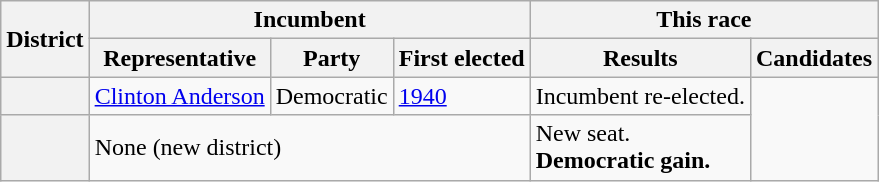<table class=wikitable>
<tr>
<th rowspan=2>District</th>
<th colspan=3>Incumbent</th>
<th colspan=2>This race</th>
</tr>
<tr>
<th>Representative</th>
<th>Party</th>
<th>First elected</th>
<th>Results</th>
<th>Candidates</th>
</tr>
<tr>
<th></th>
<td><a href='#'>Clinton Anderson</a></td>
<td>Democratic</td>
<td><a href='#'>1940</a></td>
<td>Incumbent re-elected.</td>
<td rowspan=2 nowrap></td>
</tr>
<tr>
<th></th>
<td colspan=3>None (new district)</td>
<td>New seat.<br><strong>Democratic gain.</strong></td>
</tr>
</table>
